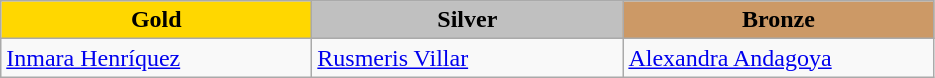<table class="wikitable" style="text-align:left">
<tr align="center">
<td width=200 bgcolor=gold><strong>Gold</strong></td>
<td width=200 bgcolor=silver><strong>Silver</strong></td>
<td width=200 bgcolor=CC9966><strong>Bronze</strong></td>
</tr>
<tr>
<td><a href='#'>Inmara Henríquez</a><br><em></em></td>
<td><a href='#'>Rusmeris Villar</a><br><em></em></td>
<td><a href='#'>Alexandra Andagoya</a><br><em></em></td>
</tr>
</table>
